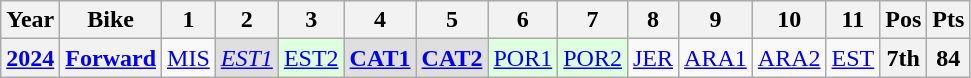<table class="wikitable" style="text-align:center;">
<tr>
<th>Year</th>
<th>Bike</th>
<th>1</th>
<th>2</th>
<th>3</th>
<th>4</th>
<th>5</th>
<th>6</th>
<th>7</th>
<th>8</th>
<th>9</th>
<th>10</th>
<th>11</th>
<th>Pos</th>
<th>Pts</th>
</tr>
<tr>
<th><a href='#'>2024</a></th>
<th><a href='#'>Forward</a></th>
<td><a href='#'>MIS</a></td>
<td style="background:#DFDFDF;"><em><a href='#'>EST1</a></em><br></td>
<td style="background:#DFFFDF;"><a href='#'>EST2</a><br></td>
<td style="background:#DFDFDF;"><strong><a href='#'>CAT1</a></strong><br></td>
<td style="background:#DFDFDF;"><strong><a href='#'>CAT2</a></strong><br></td>
<td style="background:#DFFFDF;"><a href='#'>POR1</a><br></td>
<td style="background:#DFFFDF;"><a href='#'>POR2</a><br></td>
<td><a href='#'>JER</a></td>
<td><a href='#'>ARA1</a></td>
<td><a href='#'>ARA2</a></td>
<td><a href='#'>EST</a></td>
<th>7th</th>
<th>84</th>
</tr>
</table>
